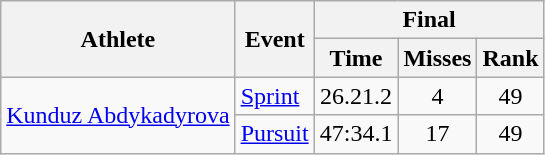<table class="wikitable">
<tr>
<th rowspan="2">Athlete</th>
<th rowspan="2">Event</th>
<th colspan="3">Final</th>
</tr>
<tr>
<th>Time</th>
<th>Misses</th>
<th>Rank</th>
</tr>
<tr>
<td rowspan="2"><a href='#'>Kunduz Abdykadyrova</a></td>
<td><a href='#'>Sprint</a></td>
<td align="center">26.21.2</td>
<td align="center">4</td>
<td align="center">49</td>
</tr>
<tr>
<td><a href='#'>Pursuit</a></td>
<td align="center">47:34.1</td>
<td align="center">17</td>
<td align="center">49</td>
</tr>
</table>
